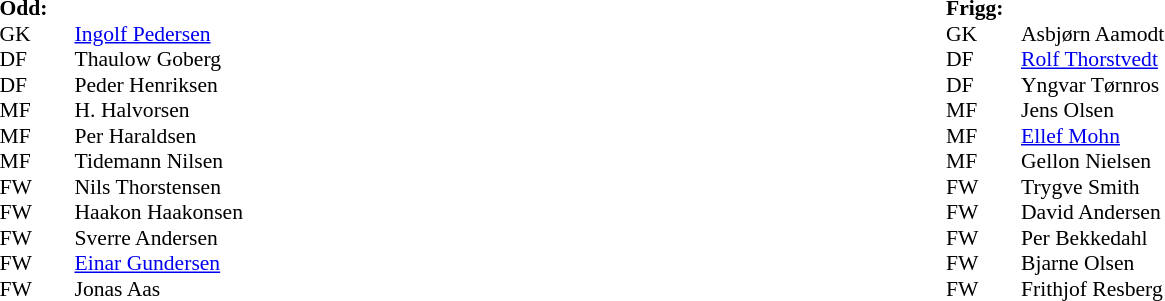<table width=100%>
<tr>
<td valign=top width=50%><br><table style=font-size:90% cellspacing=0 cellpadding=0>
<tr>
<td colspan="4"><strong>Odd:</strong></td>
</tr>
<tr>
<th width=25></th>
<th width=25></th>
</tr>
<tr>
<td>GK</td>
<td></td>
<td><a href='#'>Ingolf Pedersen</a></td>
</tr>
<tr>
<td>DF</td>
<td></td>
<td>Thaulow Goberg</td>
</tr>
<tr>
<td>DF</td>
<td></td>
<td>Peder Henriksen</td>
</tr>
<tr>
<td>MF</td>
<td></td>
<td>H. Halvorsen</td>
</tr>
<tr>
<td>MF</td>
<td></td>
<td>Per Haraldsen</td>
</tr>
<tr>
<td>MF</td>
<td></td>
<td>Tidemann Nilsen</td>
</tr>
<tr>
<td>FW</td>
<td></td>
<td>Nils Thorstensen</td>
</tr>
<tr>
<td>FW</td>
<td></td>
<td>Haakon Haakonsen</td>
</tr>
<tr>
<td>FW</td>
<td></td>
<td>Sverre Andersen</td>
</tr>
<tr>
<td>FW</td>
<td></td>
<td><a href='#'>Einar Gundersen</a></td>
</tr>
<tr>
<td>FW</td>
<td></td>
<td>Jonas Aas</td>
</tr>
</table>
</td>
<td valign="top" width="50%"><br><table style=font-size:90% cellspacing=0 cellpadding=0>
<tr>
<td colspan="4"><strong>Frigg:</strong></td>
</tr>
<tr>
<th width=25></th>
<th width=25></th>
</tr>
<tr>
<td>GK</td>
<td></td>
<td>Asbjørn Aamodt</td>
</tr>
<tr>
<td>DF</td>
<td></td>
<td><a href='#'>Rolf Thorstvedt</a></td>
</tr>
<tr>
<td>DF</td>
<td></td>
<td>Yngvar Tørnros</td>
</tr>
<tr>
<td>MF</td>
<td></td>
<td>Jens Olsen</td>
</tr>
<tr>
<td>MF</td>
<td></td>
<td><a href='#'>Ellef Mohn</a></td>
</tr>
<tr>
<td>MF</td>
<td></td>
<td>Gellon Nielsen</td>
</tr>
<tr>
<td>FW</td>
<td></td>
<td>Trygve Smith</td>
</tr>
<tr>
<td>FW</td>
<td></td>
<td>David Andersen</td>
</tr>
<tr>
<td>FW</td>
<td></td>
<td>Per Bekkedahl</td>
</tr>
<tr>
<td>FW</td>
<td></td>
<td>Bjarne Olsen</td>
</tr>
<tr>
<td>FW</td>
<td></td>
<td>Frithjof Resberg</td>
</tr>
</table>
</td>
</tr>
</table>
